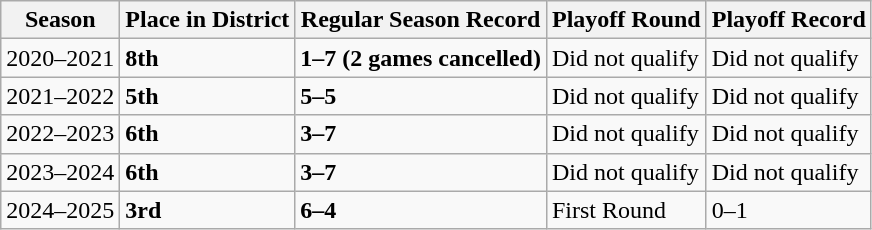<table class="wikitable">
<tr>
<th>Season</th>
<th>Place in District</th>
<th>Regular Season Record</th>
<th>Playoff Round</th>
<th>Playoff Record</th>
</tr>
<tr>
<td>2020–2021</td>
<td><strong>8th</strong></td>
<td><strong>1–7 (2 games cancelled)</strong></td>
<td>Did not qualify</td>
<td>Did not qualify</td>
</tr>
<tr>
<td>2021–2022</td>
<td><strong>5th</strong></td>
<td><strong>5–5</strong></td>
<td>Did not qualify</td>
<td>Did not qualify</td>
</tr>
<tr>
<td>2022–2023</td>
<td><strong>6th</strong></td>
<td><strong>3–7</strong></td>
<td>Did not qualify</td>
<td>Did not qualify</td>
</tr>
<tr>
<td>2023–2024</td>
<td><strong>6th</strong></td>
<td><strong>3–7</strong></td>
<td>Did not qualify</td>
<td>Did not qualify</td>
</tr>
<tr>
<td>2024–2025</td>
<td><strong>3rd</strong></td>
<td><strong>6–4</strong></td>
<td>First Round</td>
<td>0–1</td>
</tr>
</table>
